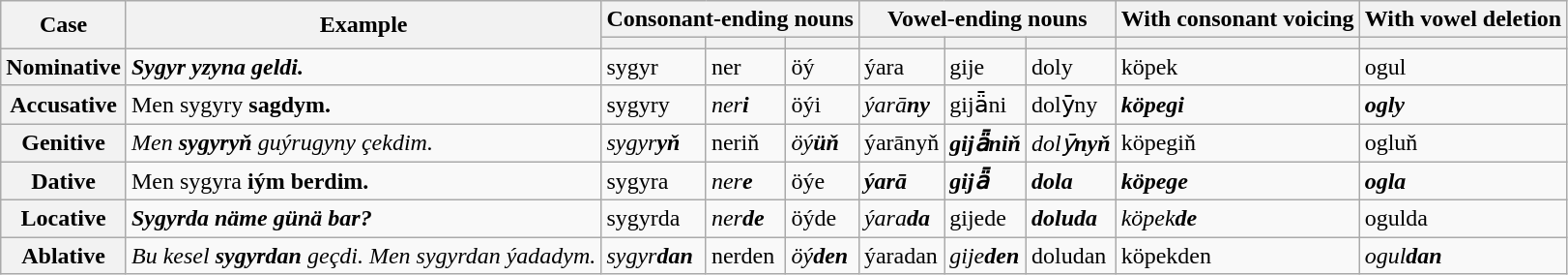<table class="wikitable">
<tr>
<th rowspan=2>Case</th>
<th rowspan=2>Example</th>
<th colspan=3>Consonant-ending nouns</th>
<th colspan=3>Vowel-ending nouns</th>
<th>With consonant voicing</th>
<th>With vowel deletion</th>
</tr>
<tr>
<th></th>
<th></th>
<th></th>
<th></th>
<th></th>
<th></th>
<th></th>
<th></th>
</tr>
<tr>
<th>Nominative</th>
<td><strong><em>Sygyr<strong> yzyna geldi.<em></td>
<td></em>sygyr<em></td>
<td></em>ner<em></td>
<td></em>öý<em></td>
<td></em>ýara<em></td>
<td></em>gije<em></td>
<td></em>doly<em></td>
<td></em>köpek<em></td>
<td></em>ogul<em></td>
</tr>
<tr>
<th>Accusative</th>
<td></em>Men </strong>sygyry<strong> sagdym.<em></td>
<td></em>sygyr</strong>y</em></strong></td>
<td><em>ner<strong>i<strong><em></td>
<td></em>öý</strong>i</em></strong></td>
<td><em>ýarā<strong>ny<strong><em></td>
<td></em></strong>gijǟni<strong><em></td>
<td></em>dolȳ</strong>ny</em></strong></td>
<td><strong><em>köpegi</em></strong></td>
<td><strong><em>ogly</em></strong></td>
</tr>
<tr>
<th>Genitive</th>
<td><em>Men <strong>sygyryň</strong> guýrugyny çekdim.</em></td>
<td><em>sygyr<strong>yň<strong><em></td>
<td></em>ner</strong>iň</em></strong></td>
<td><em>öý<strong>üň<strong><em></td>
<td></em>ýarā</strong>nyň</em></strong></td>
<td><strong><em>gijǟniň</em></strong></td>
<td><em>dolȳ<strong>nyň<strong><em></td>
<td></em></strong>köpegiň<strong><em></td>
<td></em></strong>ogluň<strong><em></td>
</tr>
<tr>
<th>Dative</th>
<td></em>Men </strong>sygyra<strong> iým berdim.<em></td>
<td></em>sygyr</strong>a</em></strong></td>
<td><em>ner<strong>e<strong><em></td>
<td></em>öý</strong>e</em></strong></td>
<td><strong><em>ýarā</em></strong></td>
<td><strong><em>gijǟ</em></strong></td>
<td><strong><em>dola</em></strong></td>
<td><strong><em>köpege</em></strong></td>
<td><strong><em>ogla</em></strong></td>
</tr>
<tr>
<th>Locative</th>
<td><strong><em>Sygyrda<strong> näme günä bar?<em></td>
<td></em>sygyr</strong>da</em></strong></td>
<td><em>ner<strong>de<strong><em></td>
<td></em>öý</strong>de</em></strong></td>
<td><em>ýara<strong>da<strong><em></td>
<td></em>gije</strong>de</em></strong></td>
<td><strong><em>doluda</em></strong></td>
<td><em>köpek<strong>de<strong><em></td>
<td></em>ogul</strong>da</em></strong></td>
</tr>
<tr>
<th>Ablative</th>
<td><em>Bu kesel <strong>sygyrdan</strong> geçdi. Men sygyrdan ýadadym.</em></td>
<td><em>sygyr<strong>dan<strong><em></td>
<td></em>ner</strong>den</em></strong></td>
<td><em>öý<strong>den<strong><em></td>
<td></em>ýara</strong>dan</em></strong></td>
<td><em>gije<strong>den<strong><em></td>
<td></em></strong>doludan<strong><em></td>
<td></em>köpek</strong>den</em></strong></td>
<td><em>ogul<strong>dan<strong><em></td>
</tr>
</table>
